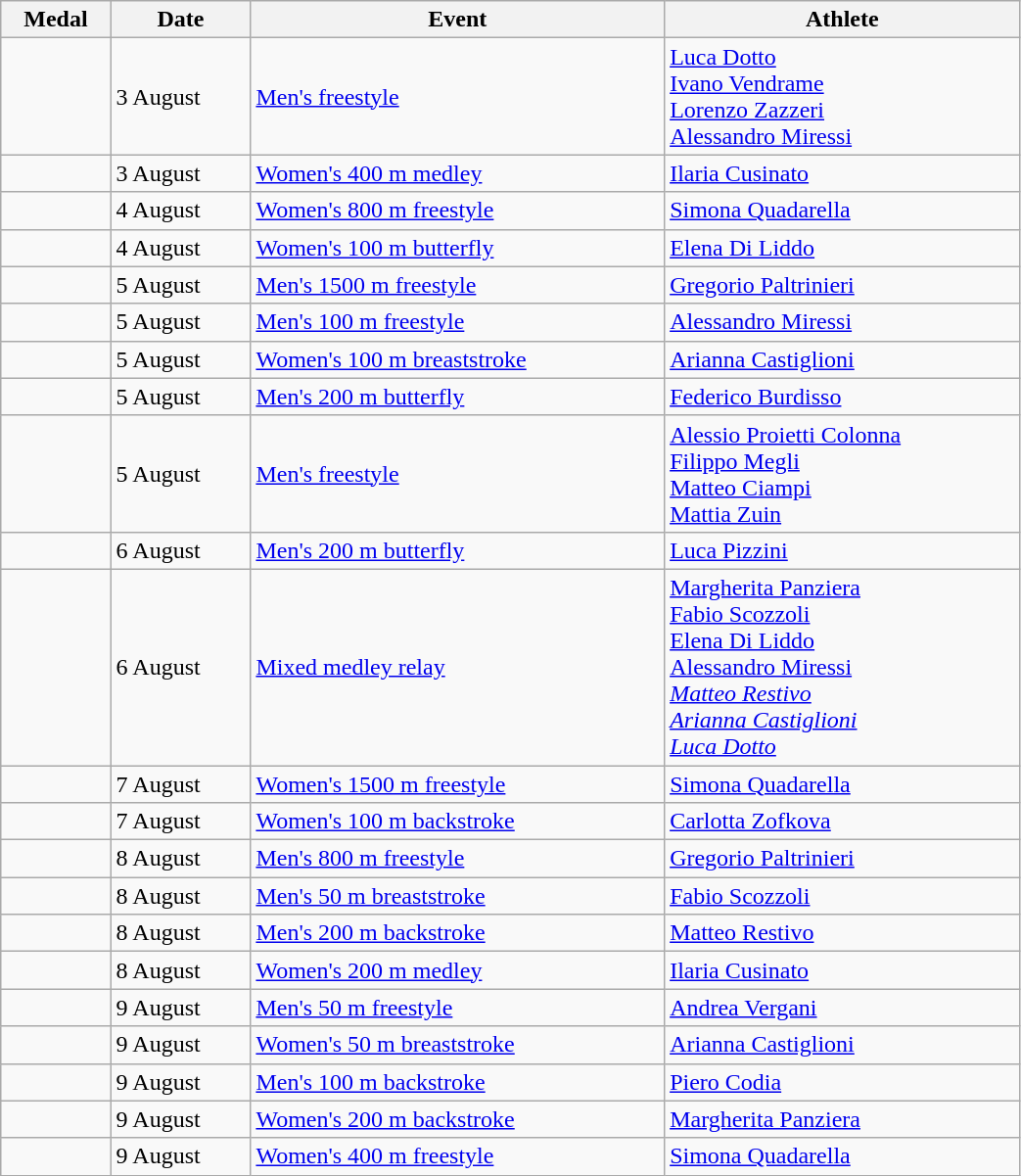<table class="wikitable sortable" width=55% style="font-size:100%; text-align:left;">
<tr>
<th>Medal</th>
<th>Date</th>
<th>Event</th>
<th>Athlete</th>
</tr>
<tr>
<td></td>
<td>3 August</td>
<td><a href='#'>Men's  freestyle</a></td>
<td><a href='#'>Luca Dotto</a><br><a href='#'>Ivano Vendrame</a><br><a href='#'>Lorenzo Zazzeri</a><br><a href='#'>Alessandro Miressi</a></td>
</tr>
<tr>
<td></td>
<td>3 August</td>
<td><a href='#'>Women's 400 m medley</a></td>
<td><a href='#'>Ilaria Cusinato</a></td>
</tr>
<tr>
<td></td>
<td>4 August</td>
<td><a href='#'>Women's 800 m freestyle</a></td>
<td><a href='#'>Simona Quadarella</a></td>
</tr>
<tr>
<td></td>
<td>4 August</td>
<td><a href='#'>Women's 100 m butterfly</a></td>
<td><a href='#'>Elena Di Liddo</a></td>
</tr>
<tr>
<td></td>
<td>5 August</td>
<td><a href='#'>Men's 1500 m freestyle</a></td>
<td><a href='#'>Gregorio Paltrinieri</a></td>
</tr>
<tr>
<td></td>
<td>5 August</td>
<td><a href='#'>Men's 100 m freestyle</a></td>
<td><a href='#'>Alessandro Miressi</a></td>
</tr>
<tr>
<td></td>
<td>5 August</td>
<td><a href='#'>Women's 100 m breaststroke</a></td>
<td><a href='#'>Arianna Castiglioni</a></td>
</tr>
<tr>
<td></td>
<td>5 August</td>
<td><a href='#'>Men's 200 m butterfly</a></td>
<td><a href='#'>Federico Burdisso</a></td>
</tr>
<tr>
<td></td>
<td>5 August</td>
<td><a href='#'>Men's  freestyle</a></td>
<td><a href='#'>Alessio Proietti Colonna</a><br><a href='#'>Filippo Megli</a><br><a href='#'>Matteo Ciampi</a><br><a href='#'>Mattia Zuin</a></td>
</tr>
<tr>
<td></td>
<td>6 August</td>
<td><a href='#'>Men's 200 m butterfly</a></td>
<td><a href='#'>Luca Pizzini</a></td>
</tr>
<tr>
<td></td>
<td>6 August</td>
<td><a href='#'>Mixed  medley relay</a></td>
<td><a href='#'>Margherita Panziera</a><br><a href='#'>Fabio Scozzoli</a><br><a href='#'>Elena Di Liddo</a><br><a href='#'>Alessandro Miressi</a><br><em><a href='#'>Matteo Restivo</a></em><br><em><a href='#'>Arianna Castiglioni</a></em><br><em><a href='#'>Luca Dotto</a></em></td>
</tr>
<tr>
<td></td>
<td>7 August</td>
<td><a href='#'>Women's 1500 m freestyle</a></td>
<td><a href='#'>Simona Quadarella</a></td>
</tr>
<tr>
<td></td>
<td>7 August</td>
<td><a href='#'>Women's 100 m backstroke</a></td>
<td><a href='#'>Carlotta Zofkova</a></td>
</tr>
<tr>
<td></td>
<td>8 August</td>
<td><a href='#'>Men's 800 m freestyle</a></td>
<td><a href='#'>Gregorio Paltrinieri</a></td>
</tr>
<tr>
<td></td>
<td>8 August</td>
<td><a href='#'>Men's 50 m breaststroke</a></td>
<td><a href='#'>Fabio Scozzoli</a></td>
</tr>
<tr>
<td></td>
<td>8 August</td>
<td><a href='#'>Men's 200 m backstroke</a></td>
<td><a href='#'>Matteo Restivo</a></td>
</tr>
<tr>
<td></td>
<td>8 August</td>
<td><a href='#'>Women's 200 m medley</a></td>
<td><a href='#'>Ilaria Cusinato</a></td>
</tr>
<tr>
<td></td>
<td>9 August</td>
<td><a href='#'>Men's 50 m freestyle</a></td>
<td><a href='#'>Andrea Vergani</a></td>
</tr>
<tr>
<td></td>
<td>9 August</td>
<td><a href='#'>Women's 50 m breaststroke</a></td>
<td><a href='#'>Arianna Castiglioni</a></td>
</tr>
<tr>
<td></td>
<td>9 August</td>
<td><a href='#'>Men's 100 m backstroke</a></td>
<td><a href='#'>Piero Codia</a></td>
</tr>
<tr>
<td></td>
<td>9 August</td>
<td><a href='#'>Women's 200 m backstroke</a></td>
<td><a href='#'>Margherita Panziera</a></td>
</tr>
<tr>
<td></td>
<td>9 August</td>
<td><a href='#'>Women's 400 m freestyle</a></td>
<td><a href='#'>Simona Quadarella</a></td>
</tr>
</table>
